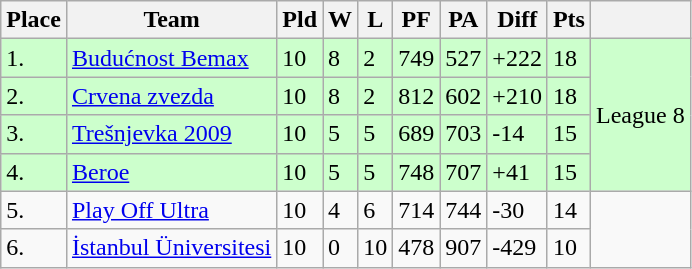<table class="wikitable">
<tr>
<th>Place</th>
<th>Team</th>
<th>Pld</th>
<th>W</th>
<th>L</th>
<th>PF</th>
<th>PA</th>
<th>Diff</th>
<th>Pts</th>
<th></th>
</tr>
<tr bgcolor=#ccffcc>
<td>1.</td>
<td> <a href='#'>Budućnost Bemax</a></td>
<td>10</td>
<td>8</td>
<td>2</td>
<td>749</td>
<td>527</td>
<td>+222</td>
<td>18</td>
<td rowspan="4">League 8</td>
</tr>
<tr bgcolor=#ccffcc>
<td>2.</td>
<td> <a href='#'>Crvena zvezda</a></td>
<td>10</td>
<td>8</td>
<td>2</td>
<td>812</td>
<td>602</td>
<td>+210</td>
<td>18</td>
</tr>
<tr bgcolor=#ccffcc>
<td>3.</td>
<td> <a href='#'>Trešnjevka 2009</a></td>
<td>10</td>
<td>5</td>
<td>5</td>
<td>689</td>
<td>703</td>
<td>-14</td>
<td>15</td>
</tr>
<tr bgcolor=#ccffcc>
<td>4.</td>
<td> <a href='#'>Beroe</a></td>
<td>10</td>
<td>5</td>
<td>5</td>
<td>748</td>
<td>707</td>
<td>+41</td>
<td>15</td>
</tr>
<tr>
<td>5.</td>
<td> <a href='#'>Play Off Ultra</a></td>
<td>10</td>
<td>4</td>
<td>6</td>
<td>714</td>
<td>744</td>
<td>-30</td>
<td>14</td>
<td rowspan="2"></td>
</tr>
<tr>
<td>6.</td>
<td> <a href='#'>İstanbul Üniversitesi</a></td>
<td>10</td>
<td>0</td>
<td>10</td>
<td>478</td>
<td>907</td>
<td>-429</td>
<td>10</td>
</tr>
</table>
